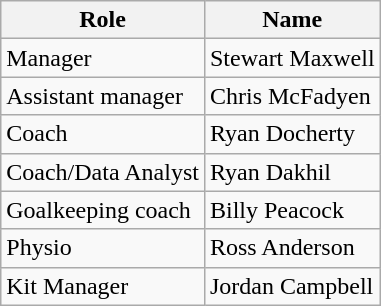<table class="wikitable">
<tr>
<th>Role</th>
<th>Name</th>
</tr>
<tr>
<td>Manager</td>
<td> Stewart Maxwell</td>
</tr>
<tr>
<td>Assistant manager</td>
<td> Chris McFadyen</td>
</tr>
<tr>
<td>Coach</td>
<td> Ryan Docherty</td>
</tr>
<tr>
<td>Coach/Data Analyst</td>
<td> Ryan Dakhil</td>
</tr>
<tr>
<td>Goalkeeping coach</td>
<td> Billy Peacock</td>
</tr>
<tr>
<td>Physio</td>
<td> Ross Anderson</td>
</tr>
<tr>
<td>Kit Manager</td>
<td> Jordan Campbell</td>
</tr>
</table>
